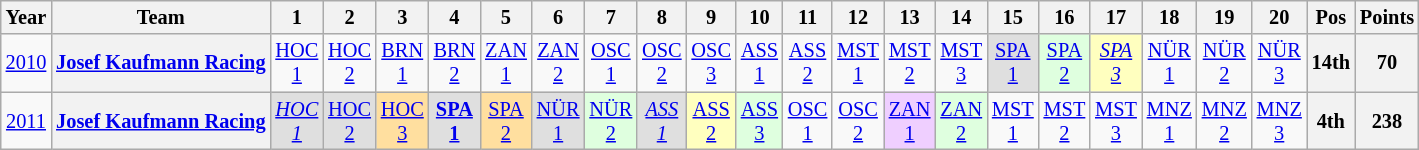<table class="wikitable" style="text-align:center; font-size:85%">
<tr>
<th>Year</th>
<th>Team</th>
<th>1</th>
<th>2</th>
<th>3</th>
<th>4</th>
<th>5</th>
<th>6</th>
<th>7</th>
<th>8</th>
<th>9</th>
<th>10</th>
<th>11</th>
<th>12</th>
<th>13</th>
<th>14</th>
<th>15</th>
<th>16</th>
<th>17</th>
<th>18</th>
<th>19</th>
<th>20</th>
<th>Pos</th>
<th>Points</th>
</tr>
<tr>
<td><a href='#'>2010</a></td>
<th nowrap><a href='#'>Josef Kaufmann Racing</a></th>
<td><a href='#'>HOC<br>1</a></td>
<td><a href='#'>HOC<br>2</a></td>
<td><a href='#'>BRN<br>1</a></td>
<td><a href='#'>BRN<br>2</a></td>
<td><a href='#'>ZAN<br>1</a></td>
<td><a href='#'>ZAN<br>2</a></td>
<td><a href='#'>OSC<br>1</a></td>
<td><a href='#'>OSC<br>2</a></td>
<td><a href='#'>OSC<br>3</a></td>
<td><a href='#'>ASS<br>1</a></td>
<td><a href='#'>ASS<br>2</a></td>
<td><a href='#'>MST<br>1</a></td>
<td><a href='#'>MST<br>2</a></td>
<td><a href='#'>MST<br>3</a></td>
<td style="background:#DFDFDF;"><a href='#'>SPA<br>1</a><br></td>
<td style="background:#DFFFDF;"><a href='#'>SPA<br>2</a><br></td>
<td style="background:#FFFFBF;"><em><a href='#'>SPA<br>3</a></em><br></td>
<td><a href='#'>NÜR<br>1</a></td>
<td><a href='#'>NÜR<br>2</a></td>
<td><a href='#'>NÜR<br>3</a></td>
<th>14th</th>
<th>70</th>
</tr>
<tr>
<td><a href='#'>2011</a></td>
<th nowrap><a href='#'>Josef Kaufmann Racing</a></th>
<td style="background:#DFDFDF;"><em><a href='#'>HOC<br>1</a></em><br></td>
<td style="background:#DFDFDF;"><a href='#'>HOC<br>2</a><br></td>
<td style="background:#FFDF9F;"><a href='#'>HOC<br>3</a><br></td>
<td style="background:#DFDFDF;"><strong><a href='#'>SPA<br>1</a></strong><br></td>
<td style="background:#FFDF9F;"><a href='#'>SPA<br>2</a><br></td>
<td style="background:#DFDFDF;"><a href='#'>NÜR<br>1</a><br></td>
<td style="background:#DFFFDF;"><a href='#'>NÜR<br>2</a><br></td>
<td style="background:#DFDFDF;"><em><a href='#'>ASS<br>1</a></em><br></td>
<td style="background:#FFFFBF;"><a href='#'>ASS<br>2</a><br></td>
<td style="background:#DFFFDF;"><a href='#'>ASS<br>3</a><br></td>
<td><a href='#'>OSC<br>1</a></td>
<td><a href='#'>OSC<br>2</a></td>
<td style="background:#EFCFFF;"><a href='#'>ZAN<br>1</a><br></td>
<td style="background:#DFFFDF;"><a href='#'>ZAN<br>2</a><br></td>
<td><a href='#'>MST<br>1</a></td>
<td><a href='#'>MST<br>2</a></td>
<td><a href='#'>MST<br>3</a></td>
<td><a href='#'>MNZ<br>1</a></td>
<td><a href='#'>MNZ<br>2</a></td>
<td><a href='#'>MNZ<br>3</a></td>
<th>4th</th>
<th>238</th>
</tr>
</table>
